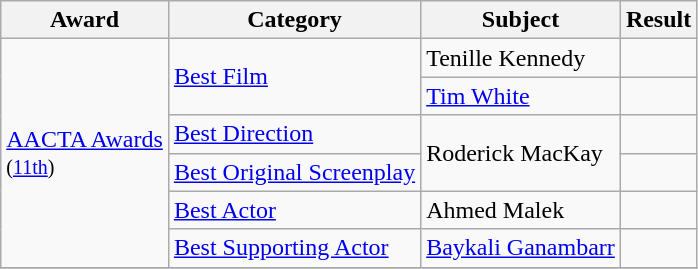<table class=wikitable>
<tr>
<th>Award</th>
<th>Category</th>
<th>Subject</th>
<th>Result</th>
</tr>
<tr>
<td rowspan=6><a href='#'>AACTA Awards</a><br><small>(<a href='#'>11th</a>)</small></td>
<td rowspan=2><a href='#'>Best Film</a></td>
<td>Tenille Kennedy</td>
<td></td>
</tr>
<tr>
<td><a href='#'>Tim White</a></td>
<td></td>
</tr>
<tr>
<td><a href='#'>Best Direction</a></td>
<td rowspan=2>Roderick MacKay</td>
<td></td>
</tr>
<tr>
<td><a href='#'>Best Original Screenplay</a></td>
<td></td>
</tr>
<tr>
<td><a href='#'>Best Actor</a></td>
<td>Ahmed Malek</td>
<td></td>
</tr>
<tr>
<td><a href='#'>Best Supporting Actor</a></td>
<td><a href='#'>Baykali Ganambarr</a></td>
<td></td>
</tr>
<tr>
</tr>
</table>
